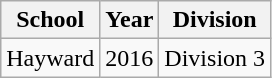<table class="wikitable">
<tr>
<th>School</th>
<th>Year</th>
<th>Division</th>
</tr>
<tr>
<td>Hayward</td>
<td>2016</td>
<td>Division 3</td>
</tr>
</table>
